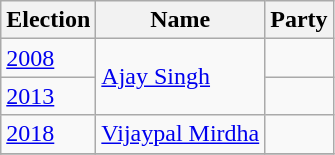<table class="wikitable sortable">
<tr>
<th>Election</th>
<th>Name</th>
<th colspan=2>Party</th>
</tr>
<tr>
<td><a href='#'>2008</a></td>
<td rowspan=2><a href='#'>Ajay Singh</a></td>
<td></td>
</tr>
<tr>
<td><a href='#'>2013</a></td>
</tr>
<tr>
<td><a href='#'>2018</a></td>
<td><a href='#'>Vijaypal Mirdha</a></td>
<td></td>
</tr>
<tr>
</tr>
</table>
